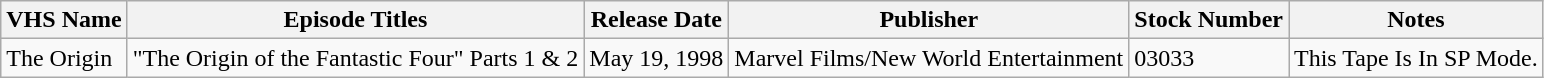<table class="wikitable">
<tr>
<th>VHS Name</th>
<th>Episode Titles</th>
<th>Release Date</th>
<th>Publisher</th>
<th>Stock Number</th>
<th>Notes</th>
</tr>
<tr>
<td>The Origin</td>
<td style="text-align:center;">"The Origin of the Fantastic Four" Parts 1 & 2</td>
<td>May 19, 1998</td>
<td>Marvel Films/New World Entertainment</td>
<td>03033</td>
<td>This Tape Is In SP Mode.</td>
</tr>
</table>
